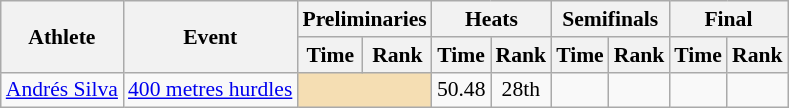<table class=wikitable style="font-size:90%;">
<tr>
<th rowspan="2">Athlete</th>
<th rowspan="2">Event</th>
<th colspan="2">Preliminaries</th>
<th colspan="2">Heats</th>
<th colspan="2">Semifinals</th>
<th colspan="2">Final</th>
</tr>
<tr>
<th>Time</th>
<th>Rank</th>
<th>Time</th>
<th>Rank</th>
<th>Time</th>
<th>Rank</th>
<th>Time</th>
<th>Rank</th>
</tr>
<tr style="border-top: single;">
<td><a href='#'>Andrés Silva</a></td>
<td><a href='#'>400 metres hurdles</a></td>
<td colspan= 2 bgcolor="wheat"></td>
<td align=center>50.48</td>
<td align=center>28th</td>
<td align=center></td>
<td align=center></td>
<td align=center></td>
<td align=center></td>
</tr>
</table>
